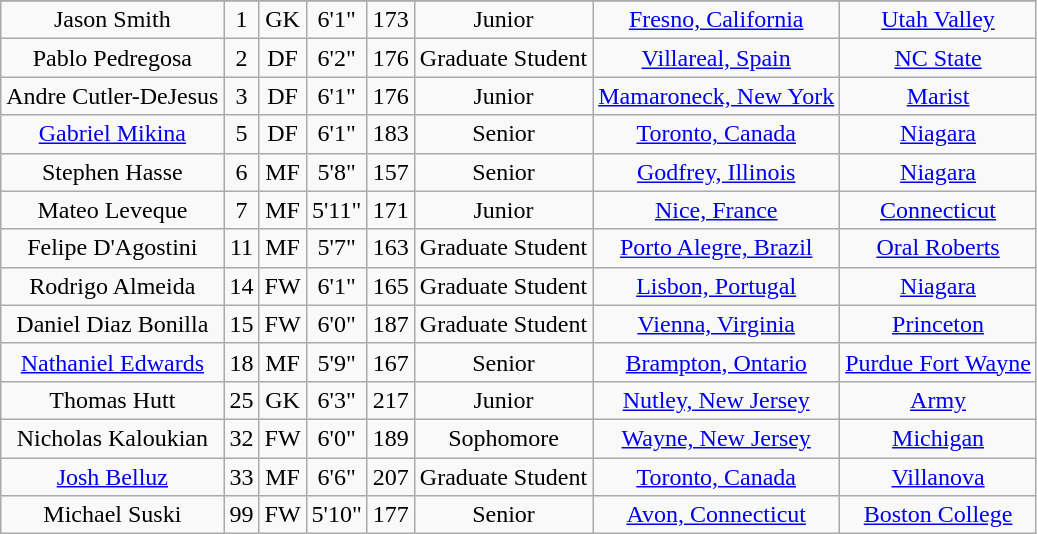<table class="wikitable sortable" style="text-align:center;" border="1">
<tr align=center>
</tr>
<tr>
<td>Jason Smith</td>
<td>1</td>
<td>GK</td>
<td>6'1"</td>
<td>173</td>
<td>Junior</td>
<td><a href='#'>Fresno, California</a></td>
<td><a href='#'>Utah Valley</a></td>
</tr>
<tr>
<td>Pablo Pedregosa</td>
<td>2</td>
<td>DF</td>
<td>6'2"</td>
<td>176</td>
<td>Graduate Student</td>
<td><a href='#'>Villareal, Spain</a></td>
<td><a href='#'>NC State</a></td>
</tr>
<tr>
<td>Andre Cutler-DeJesus</td>
<td>3</td>
<td>DF</td>
<td>6'1"</td>
<td>176</td>
<td>Junior</td>
<td><a href='#'>Mamaroneck, New York</a></td>
<td><a href='#'>Marist</a></td>
</tr>
<tr>
<td><a href='#'>Gabriel Mikina</a></td>
<td>5</td>
<td>DF</td>
<td>6'1"</td>
<td>183</td>
<td>Senior</td>
<td><a href='#'>Toronto, Canada</a></td>
<td><a href='#'>Niagara</a></td>
</tr>
<tr>
<td>Stephen Hasse</td>
<td>6</td>
<td>MF</td>
<td>5'8"</td>
<td>157</td>
<td>Senior</td>
<td><a href='#'>Godfrey, Illinois</a></td>
<td><a href='#'>Niagara</a></td>
</tr>
<tr>
<td>Mateo Leveque</td>
<td>7</td>
<td>MF</td>
<td>5'11"</td>
<td>171</td>
<td>Junior</td>
<td><a href='#'>Nice, France</a></td>
<td><a href='#'>Connecticut</a></td>
</tr>
<tr>
<td>Felipe D'Agostini</td>
<td>11</td>
<td>MF</td>
<td>5'7"</td>
<td>163</td>
<td>Graduate Student</td>
<td><a href='#'>Porto Alegre, Brazil</a></td>
<td><a href='#'>Oral Roberts</a></td>
</tr>
<tr>
<td>Rodrigo Almeida</td>
<td>14</td>
<td>FW</td>
<td>6'1"</td>
<td>165</td>
<td>Graduate Student</td>
<td><a href='#'>Lisbon, Portugal</a></td>
<td><a href='#'>Niagara</a></td>
</tr>
<tr>
<td>Daniel Diaz Bonilla</td>
<td>15</td>
<td>FW</td>
<td>6'0"</td>
<td>187</td>
<td>Graduate Student</td>
<td><a href='#'>Vienna, Virginia</a></td>
<td><a href='#'>Princeton</a></td>
</tr>
<tr>
<td><a href='#'>Nathaniel Edwards</a></td>
<td>18</td>
<td>MF</td>
<td>5'9"</td>
<td>167</td>
<td>Senior</td>
<td><a href='#'>Brampton, Ontario</a></td>
<td><a href='#'>Purdue Fort Wayne</a></td>
</tr>
<tr>
<td>Thomas Hutt</td>
<td>25</td>
<td>GK</td>
<td>6'3"</td>
<td>217</td>
<td>Junior</td>
<td><a href='#'>Nutley, New Jersey</a></td>
<td><a href='#'>Army</a></td>
</tr>
<tr>
<td>Nicholas Kaloukian</td>
<td>32</td>
<td>FW</td>
<td>6'0"</td>
<td>189</td>
<td>Sophomore</td>
<td><a href='#'>Wayne, New Jersey</a></td>
<td><a href='#'>Michigan</a></td>
</tr>
<tr>
<td><a href='#'>Josh Belluz</a></td>
<td>33</td>
<td>MF</td>
<td>6'6"</td>
<td>207</td>
<td>Graduate Student</td>
<td><a href='#'>Toronto, Canada</a></td>
<td><a href='#'>Villanova</a></td>
</tr>
<tr>
<td>Michael Suski</td>
<td>99</td>
<td>FW</td>
<td>5'10"</td>
<td>177</td>
<td>Senior</td>
<td><a href='#'>Avon, Connecticut</a></td>
<td><a href='#'>Boston College</a></td>
</tr>
</table>
